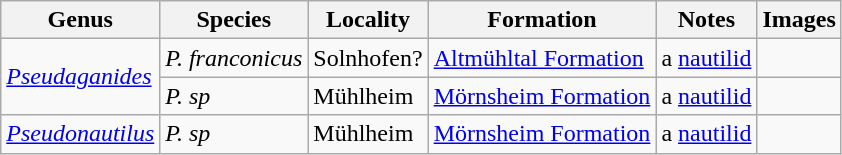<table class="wikitable">
<tr>
<th>Genus</th>
<th>Species</th>
<th>Locality</th>
<th>Formation</th>
<th>Notes</th>
<th>Images</th>
</tr>
<tr>
<td rowspan="2"><em><a href='#'>Pseudaganides</a></em></td>
<td><em>P. franconicus</em></td>
<td>Solnhofen?</td>
<td><a href='#'>Altmühltal Formation</a></td>
<td>a <a href='#'>nautilid</a></td>
<td></td>
</tr>
<tr>
<td><em>P. sp</em></td>
<td>Mühlheim</td>
<td><a href='#'>Mörnsheim Formation</a></td>
<td>a <a href='#'>nautilid</a></td>
<td></td>
</tr>
<tr>
<td><em><a href='#'>Pseudonautilus</a></em></td>
<td><em>P. sp</em></td>
<td>Mühlheim</td>
<td><a href='#'>Mörnsheim Formation</a></td>
<td>a <a href='#'>nautilid</a></td>
<td></td>
</tr>
</table>
